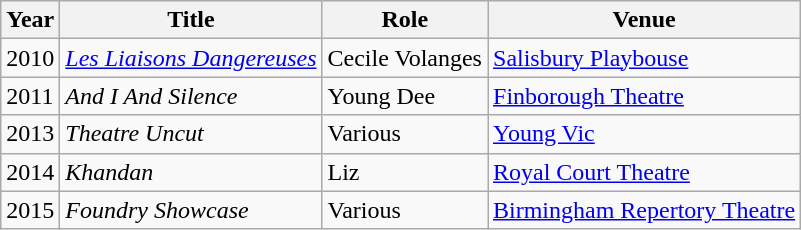<table class="wikitable sortable">
<tr>
<th>Year</th>
<th>Title</th>
<th>Role</th>
<th>Venue</th>
</tr>
<tr>
<td>2010</td>
<td><em><a href='#'>Les Liaisons Dangereuses</a></em></td>
<td>Cecile Volanges</td>
<td><a href='#'>Salisbury Playbouse</a></td>
</tr>
<tr>
<td>2011</td>
<td><em>And I And Silence</em></td>
<td>Young Dee</td>
<td><a href='#'>Finborough Theatre</a></td>
</tr>
<tr>
<td>2013</td>
<td><em>Theatre Uncut</em></td>
<td>Various</td>
<td><a href='#'>Young Vic</a></td>
</tr>
<tr>
<td>2014</td>
<td><em>Khandan</em></td>
<td>Liz</td>
<td><a href='#'>Royal Court Theatre</a></td>
</tr>
<tr>
<td>2015</td>
<td><em>Foundry Showcase</em></td>
<td>Various</td>
<td><a href='#'>Birmingham Repertory Theatre</a></td>
</tr>
</table>
